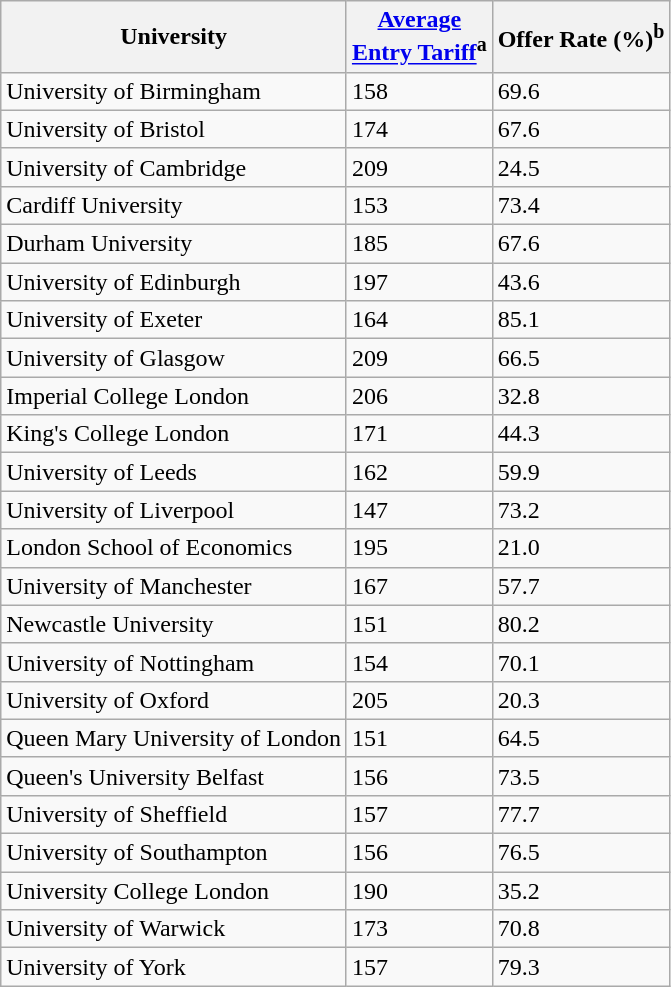<table class="wikitable sortable" style="text-align: left;">
<tr>
<th>University</th>
<th data-sort-type="number"><a href='#'>Average <br>Entry Tariff</a><sup>a</sup></th>
<th data-sort-type="number">Offer Rate (%)<sup>b</sup></th>
</tr>
<tr>
<td>University of Birmingham</td>
<td>158</td>
<td>69.6</td>
</tr>
<tr>
<td>University of Bristol</td>
<td>174</td>
<td>67.6</td>
</tr>
<tr>
<td>University of Cambridge</td>
<td>209</td>
<td>24.5</td>
</tr>
<tr>
<td>Cardiff University</td>
<td>153</td>
<td>73.4</td>
</tr>
<tr>
<td>Durham University</td>
<td>185</td>
<td>67.6</td>
</tr>
<tr>
<td>University of Edinburgh</td>
<td>197</td>
<td>43.6</td>
</tr>
<tr>
<td>University of Exeter</td>
<td>164</td>
<td>85.1</td>
</tr>
<tr>
<td>University of Glasgow</td>
<td>209</td>
<td>66.5</td>
</tr>
<tr>
<td>Imperial College London</td>
<td>206</td>
<td>32.8</td>
</tr>
<tr>
<td>King's College London</td>
<td>171</td>
<td>44.3</td>
</tr>
<tr>
<td>University of Leeds</td>
<td>162</td>
<td>59.9</td>
</tr>
<tr>
<td>University of Liverpool</td>
<td>147</td>
<td>73.2</td>
</tr>
<tr>
<td>London School of Economics</td>
<td>195</td>
<td>21.0</td>
</tr>
<tr>
<td>University of Manchester</td>
<td>167</td>
<td>57.7</td>
</tr>
<tr>
<td>Newcastle University</td>
<td>151</td>
<td>80.2</td>
</tr>
<tr>
<td>University of Nottingham</td>
<td>154</td>
<td>70.1</td>
</tr>
<tr>
<td>University of Oxford</td>
<td>205</td>
<td>20.3</td>
</tr>
<tr>
<td>Queen Mary University of London</td>
<td>151</td>
<td>64.5</td>
</tr>
<tr>
<td>Queen's University Belfast</td>
<td>156</td>
<td>73.5</td>
</tr>
<tr>
<td>University of Sheffield</td>
<td>157</td>
<td>77.7</td>
</tr>
<tr>
<td>University of Southampton</td>
<td>156</td>
<td>76.5</td>
</tr>
<tr>
<td>University College London</td>
<td>190</td>
<td>35.2</td>
</tr>
<tr>
<td>University of Warwick</td>
<td>173</td>
<td>70.8</td>
</tr>
<tr>
<td>University of York</td>
<td>157</td>
<td>79.3</td>
</tr>
</table>
